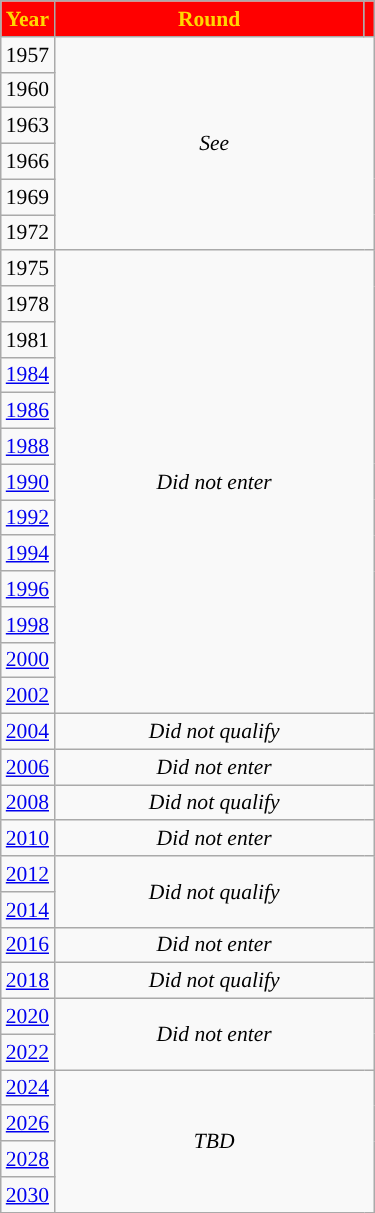<table class="wikitable" style="text-align: center; font-size:90%">
<tr style="color:gold;">
<th style="background:#FF0000;">Year</th>
<th style="background:#FF0000; width:200px">Round</th>
<th style="background:#FF0000;"></th>
</tr>
<tr>
<td>1957</td>
<td colspan="2" rowspan="6"><em>See </em></td>
</tr>
<tr>
<td>1960</td>
</tr>
<tr>
<td>1963</td>
</tr>
<tr>
<td>1966</td>
</tr>
<tr>
<td>1969</td>
</tr>
<tr>
<td>1972</td>
</tr>
<tr>
<td>1975</td>
<td colspan="2" rowspan="13"><em>Did not enter</em></td>
</tr>
<tr>
<td>1978</td>
</tr>
<tr>
<td>1981</td>
</tr>
<tr>
<td><a href='#'>1984</a></td>
</tr>
<tr>
<td><a href='#'>1986</a></td>
</tr>
<tr>
<td><a href='#'>1988</a></td>
</tr>
<tr>
<td><a href='#'>1990</a></td>
</tr>
<tr>
<td><a href='#'>1992</a></td>
</tr>
<tr>
<td><a href='#'>1994</a></td>
</tr>
<tr>
<td><a href='#'>1996</a></td>
</tr>
<tr>
<td><a href='#'>1998</a></td>
</tr>
<tr>
<td><a href='#'>2000</a></td>
</tr>
<tr>
<td><a href='#'>2002</a></td>
</tr>
<tr>
<td><a href='#'>2004</a></td>
<td colspan="2"><em>Did not qualify</em></td>
</tr>
<tr>
<td><a href='#'>2006</a></td>
<td colspan="2"><em>Did not enter</em></td>
</tr>
<tr>
<td><a href='#'>2008</a></td>
<td colspan="2"><em>Did not qualify</em></td>
</tr>
<tr>
<td><a href='#'>2010</a></td>
<td colspan="2"><em>Did not enter</em></td>
</tr>
<tr>
<td><a href='#'>2012</a></td>
<td colspan="2" rowspan="2"><em>Did not qualify</em></td>
</tr>
<tr>
<td><a href='#'>2014</a></td>
</tr>
<tr>
<td><a href='#'>2016</a></td>
<td colspan="2"><em>Did not enter</em></td>
</tr>
<tr>
<td><a href='#'>2018</a></td>
<td colspan="2"><em>Did not qualify</em></td>
</tr>
<tr>
<td><a href='#'>2020</a></td>
<td colspan="2" rowspan="2"><em>Did not enter</em></td>
</tr>
<tr>
<td><a href='#'>2022</a></td>
</tr>
<tr>
<td><a href='#'>2024</a></td>
<td colspan="2" rowspan="4"><em>TBD</em></td>
</tr>
<tr>
<td><a href='#'>2026</a></td>
</tr>
<tr>
<td><a href='#'>2028</a></td>
</tr>
<tr>
<td><a href='#'>2030</a></td>
</tr>
</table>
